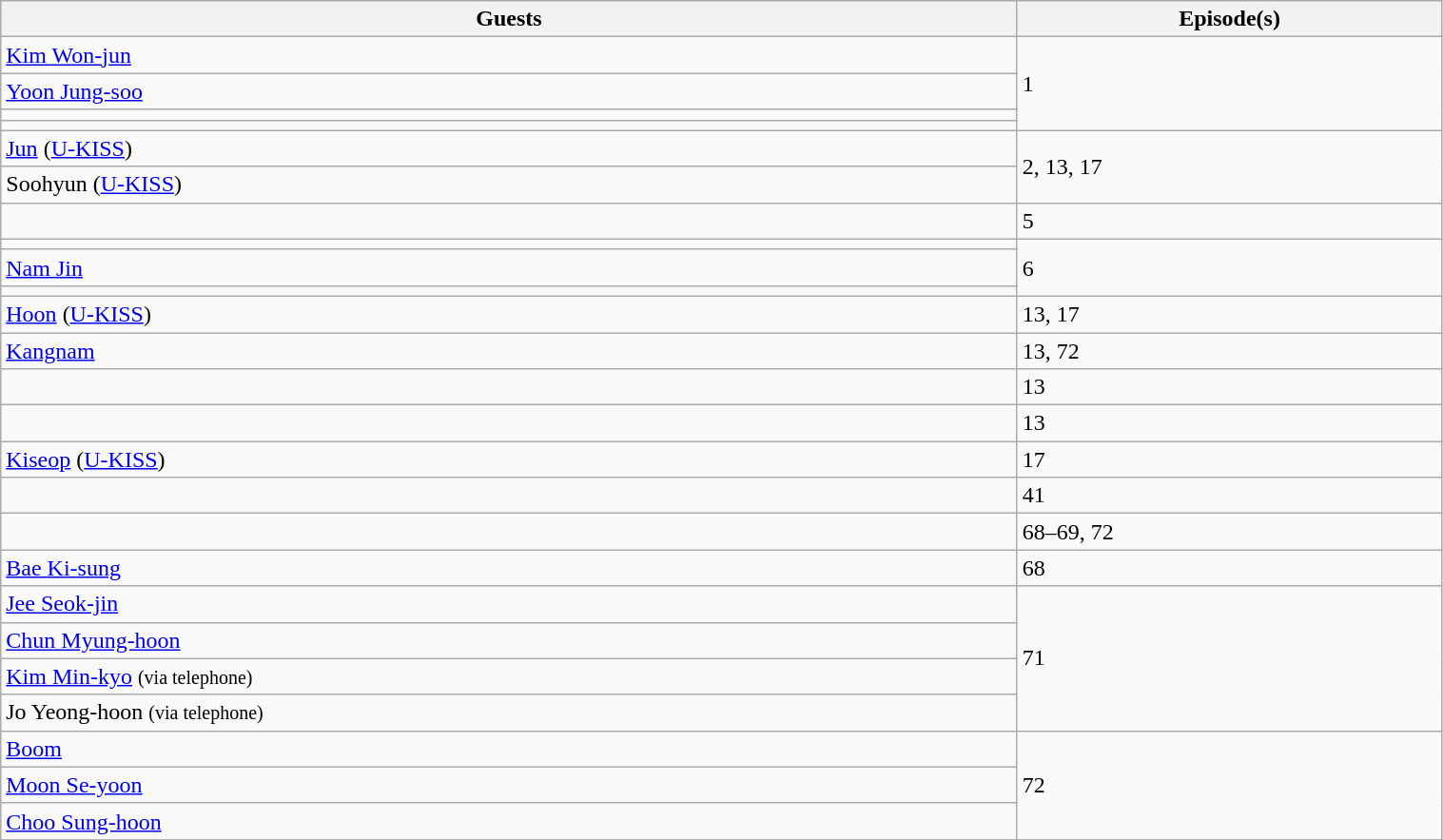<table class="wikitable" style="width:80%;" style="text-align:center margin:auto">
<tr>
<th>Guests</th>
<th>Episode(s)</th>
</tr>
<tr>
<td><a href='#'>Kim Won-jun</a></td>
<td rowspan="4">1</td>
</tr>
<tr>
<td><a href='#'>Yoon Jung-soo</a></td>
</tr>
<tr>
<td></td>
</tr>
<tr>
<td></td>
</tr>
<tr>
<td><a href='#'>Jun</a> (<a href='#'>U-KISS</a>)</td>
<td rowspan="2">2, 13, 17</td>
</tr>
<tr>
<td>Soohyun (<a href='#'>U-KISS</a>)</td>
</tr>
<tr>
<td></td>
<td>5</td>
</tr>
<tr>
<td></td>
<td rowspan="3">6</td>
</tr>
<tr>
<td><a href='#'>Nam Jin</a></td>
</tr>
<tr>
<td></td>
</tr>
<tr>
<td><a href='#'>Hoon</a> (<a href='#'>U-KISS</a>)</td>
<td>13, 17</td>
</tr>
<tr>
<td><a href='#'>Kangnam</a></td>
<td>13, 72</td>
</tr>
<tr>
<td></td>
<td>13</td>
</tr>
<tr>
<td></td>
<td>13</td>
</tr>
<tr>
<td><a href='#'>Kiseop</a> (<a href='#'>U-KISS</a>)</td>
<td>17</td>
</tr>
<tr>
<td></td>
<td>41</td>
</tr>
<tr>
<td></td>
<td>68–69, 72</td>
</tr>
<tr>
<td><a href='#'>Bae Ki-sung</a></td>
<td>68</td>
</tr>
<tr>
<td><a href='#'>Jee Seok-jin</a></td>
<td rowspan="4">71</td>
</tr>
<tr>
<td><a href='#'>Chun Myung-hoon</a></td>
</tr>
<tr>
<td><a href='#'>Kim Min-kyo</a> <small>(via telephone)</small></td>
</tr>
<tr>
<td>Jo Yeong-hoon <small>(via telephone)</small></td>
</tr>
<tr>
<td><a href='#'>Boom</a></td>
<td rowspan="4">72</td>
</tr>
<tr>
<td><a href='#'>Moon Se-yoon</a></td>
</tr>
<tr>
<td><a href='#'>Choo Sung-hoon</a></td>
</tr>
</table>
